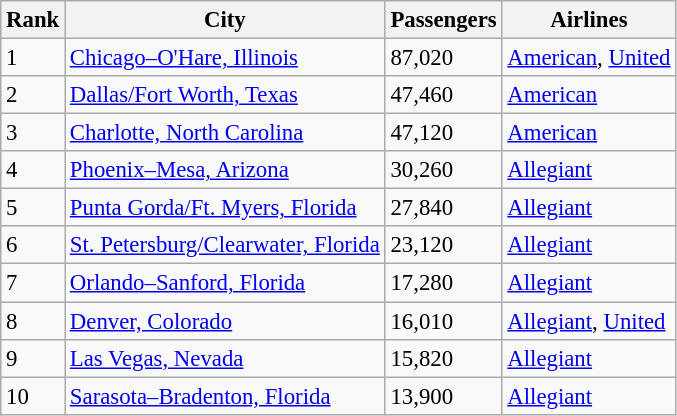<table class="wikitable sortable" style="font-size:95%;">
<tr>
<th>Rank</th>
<th>City</th>
<th>Passengers</th>
<th>Airlines</th>
</tr>
<tr>
<td>1</td>
<td> <a href='#'>Chicago–O'Hare, Illinois</a></td>
<td>87,020</td>
<td><a href='#'>American</a>, <a href='#'>United</a></td>
</tr>
<tr>
<td>2</td>
<td> <a href='#'>Dallas/Fort Worth, Texas</a></td>
<td>47,460</td>
<td><a href='#'>American</a></td>
</tr>
<tr>
<td>3</td>
<td> <a href='#'>Charlotte, North Carolina</a></td>
<td>47,120</td>
<td><a href='#'>American</a></td>
</tr>
<tr>
<td>4</td>
<td> <a href='#'>Phoenix–Mesa, Arizona</a></td>
<td>30,260</td>
<td><a href='#'>Allegiant</a></td>
</tr>
<tr>
<td>5</td>
<td> <a href='#'>Punta Gorda/Ft. Myers, Florida</a></td>
<td>27,840</td>
<td><a href='#'>Allegiant</a></td>
</tr>
<tr>
<td>6</td>
<td> <a href='#'>St. Petersburg/Clearwater, Florida</a></td>
<td>23,120</td>
<td><a href='#'>Allegiant</a></td>
</tr>
<tr>
<td>7</td>
<td> <a href='#'>Orlando–Sanford, Florida</a></td>
<td>17,280</td>
<td><a href='#'>Allegiant</a></td>
</tr>
<tr>
<td>8</td>
<td> <a href='#'>Denver, Colorado</a></td>
<td>16,010</td>
<td><a href='#'>Allegiant</a>, <a href='#'>United</a></td>
</tr>
<tr>
<td>9</td>
<td> <a href='#'>Las Vegas, Nevada</a></td>
<td>15,820</td>
<td><a href='#'>Allegiant</a></td>
</tr>
<tr>
<td>10</td>
<td> <a href='#'>Sarasota–Bradenton, Florida</a></td>
<td>13,900</td>
<td><a href='#'>Allegiant</a></td>
</tr>
</table>
